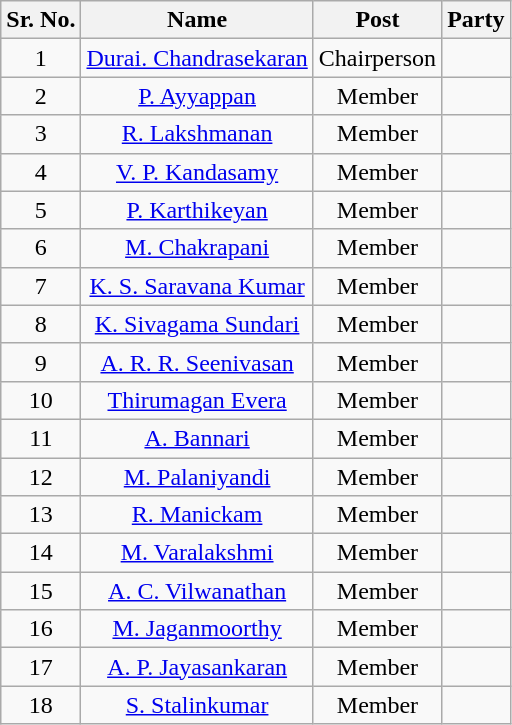<table class="wikitable sortable">
<tr>
<th>Sr. No.</th>
<th>Name</th>
<th>Post</th>
<th colspan="2">Party</th>
</tr>
<tr align="center">
<td>1</td>
<td><a href='#'>Durai. Chandrasekaran</a></td>
<td>Chairperson</td>
<td></td>
</tr>
<tr align="center">
<td>2</td>
<td><a href='#'>P. Ayyappan</a></td>
<td>Member</td>
<td></td>
</tr>
<tr align="center">
<td>3</td>
<td><a href='#'>R. Lakshmanan</a></td>
<td>Member</td>
<td></td>
</tr>
<tr align="center">
<td>4</td>
<td><a href='#'>V. P. Kandasamy</a></td>
<td>Member</td>
<td></td>
</tr>
<tr align="center">
<td>5</td>
<td><a href='#'>P. Karthikeyan</a></td>
<td>Member</td>
<td></td>
</tr>
<tr align="center">
<td>6</td>
<td><a href='#'>M. Chakrapani</a></td>
<td>Member</td>
<td></td>
</tr>
<tr align="center">
<td>7</td>
<td><a href='#'>K. S. Saravana Kumar</a></td>
<td>Member</td>
<td></td>
</tr>
<tr align="center">
<td>8</td>
<td><a href='#'>K. Sivagama Sundari</a></td>
<td>Member</td>
<td></td>
</tr>
<tr align="center">
<td>9</td>
<td><a href='#'>A. R. R. Seenivasan</a></td>
<td>Member</td>
<td></td>
</tr>
<tr align="center">
<td>10</td>
<td><a href='#'>Thirumagan Evera</a></td>
<td>Member</td>
<td></td>
</tr>
<tr align="center">
<td>11</td>
<td><a href='#'>A. Bannari</a></td>
<td>Member</td>
<td></td>
</tr>
<tr align="center">
<td>12</td>
<td><a href='#'>M. Palaniyandi</a></td>
<td>Member</td>
<td></td>
</tr>
<tr align="center">
<td>13</td>
<td><a href='#'>R. Manickam</a></td>
<td>Member</td>
<td></td>
</tr>
<tr align="center">
<td>14</td>
<td><a href='#'>M. Varalakshmi</a></td>
<td>Member</td>
<td></td>
</tr>
<tr align="center">
<td>15</td>
<td><a href='#'>A. C. Vilwanathan</a></td>
<td>Member</td>
<td></td>
</tr>
<tr align="center">
<td>16</td>
<td><a href='#'>M. Jaganmoorthy</a></td>
<td>Member</td>
<td></td>
</tr>
<tr align="center">
<td>17</td>
<td><a href='#'>A. P. Jayasankaran</a></td>
<td>Member</td>
<td></td>
</tr>
<tr align="center">
<td>18</td>
<td><a href='#'>S. Stalinkumar</a></td>
<td>Member</td>
<td></td>
</tr>
</table>
